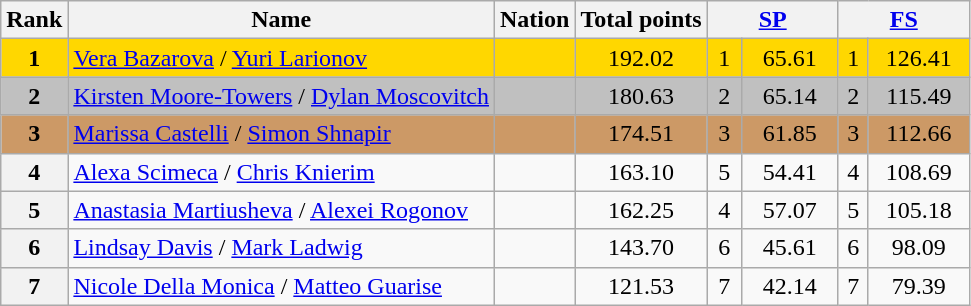<table class="wikitable sortable">
<tr>
<th>Rank</th>
<th>Name</th>
<th>Nation</th>
<th>Total points</th>
<th colspan="2" width="80px"><a href='#'>SP</a></th>
<th colspan="2" width="80px"><a href='#'>FS</a></th>
</tr>
<tr bgcolor="gold">
<td align="center"><strong>1</strong></td>
<td><a href='#'>Vera Bazarova</a> / <a href='#'>Yuri Larionov</a></td>
<td></td>
<td align="center">192.02</td>
<td align="center">1</td>
<td align="center">65.61</td>
<td align="center">1</td>
<td align="center">126.41</td>
</tr>
<tr bgcolor="silver">
<td align="center"><strong>2</strong></td>
<td><a href='#'>Kirsten Moore-Towers</a> / <a href='#'>Dylan Moscovitch</a></td>
<td></td>
<td align="center">180.63</td>
<td align="center">2</td>
<td align="center">65.14</td>
<td align="center">2</td>
<td align="center">115.49</td>
</tr>
<tr bgcolor="cc9966">
<td align="center"><strong>3</strong></td>
<td><a href='#'>Marissa Castelli</a> / <a href='#'>Simon Shnapir</a></td>
<td></td>
<td align="center">174.51</td>
<td align="center">3</td>
<td align="center">61.85</td>
<td align="center">3</td>
<td align="center">112.66</td>
</tr>
<tr>
<th>4</th>
<td><a href='#'>Alexa Scimeca</a> / <a href='#'>Chris Knierim</a></td>
<td></td>
<td align="center">163.10</td>
<td align="center">5</td>
<td align="center">54.41</td>
<td align="center">4</td>
<td align="center">108.69</td>
</tr>
<tr>
<th>5</th>
<td><a href='#'>Anastasia Martiusheva</a> / <a href='#'>Alexei Rogonov</a></td>
<td></td>
<td align="center">162.25</td>
<td align="center">4</td>
<td align="center">57.07</td>
<td align="center">5</td>
<td align="center">105.18</td>
</tr>
<tr>
<th>6</th>
<td><a href='#'>Lindsay Davis</a> / <a href='#'>Mark Ladwig</a></td>
<td></td>
<td align="center">143.70</td>
<td align="center">6</td>
<td align="center">45.61</td>
<td align="center">6</td>
<td align="center">98.09</td>
</tr>
<tr>
<th>7</th>
<td><a href='#'>Nicole Della Monica</a> / <a href='#'>Matteo Guarise</a></td>
<td></td>
<td align="center">121.53</td>
<td align="center">7</td>
<td align="center">42.14</td>
<td align="center">7</td>
<td align="center">79.39</td>
</tr>
</table>
